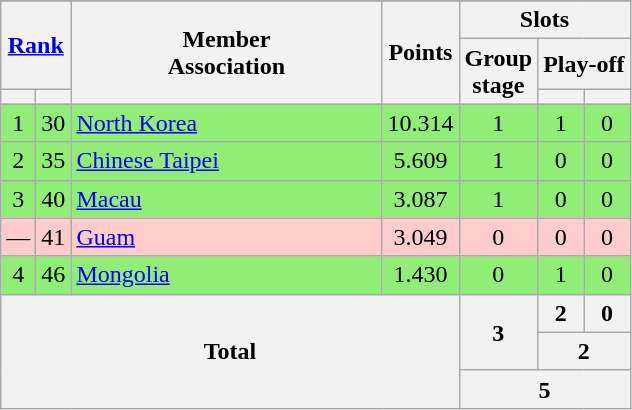<table class="wikitable" style="text-align:center">
<tr>
</tr>
<tr>
<th colspan=2 rowspan=2><a href='#'>Rank</a></th>
<th rowspan=3 width=200>Member<br>Association</th>
<th rowspan=3>Points</th>
<th colspan=3>Slots</th>
</tr>
<tr>
<th rowspan=2>Group<br>stage</th>
<th colspan=2>Play-off</th>
</tr>
<tr>
<th></th>
<th></th>
<th></th>
<th></th>
</tr>
<tr bgcolor=#90ee77>
<td>1</td>
<td>30</td>
<td align=left> <a href='#'>North Korea</a></td>
<td>10.314</td>
<td>1</td>
<td>1</td>
<td>0</td>
</tr>
<tr bgcolor=#90ee77>
<td>2</td>
<td>35</td>
<td align=left> <a href='#'>Chinese Taipei</a></td>
<td>5.609</td>
<td>1</td>
<td>0</td>
<td>0</td>
</tr>
<tr bgcolor=#90ee77>
<td>3</td>
<td>40</td>
<td align=left> <a href='#'>Macau</a></td>
<td>3.087</td>
<td>1</td>
<td>0</td>
<td>0</td>
</tr>
<tr bgcolor=#ffcccc>
<td>—</td>
<td>41</td>
<td align=left> <a href='#'>Guam</a></td>
<td>3.049</td>
<td>0</td>
<td>0</td>
<td>0</td>
</tr>
<tr bgcolor=#90ee77>
<td>4</td>
<td>46</td>
<td align=left> <a href='#'>Mongolia</a></td>
<td>1.430</td>
<td>0</td>
<td>1</td>
<td>0</td>
</tr>
<tr>
<th colspan=4 rowspan=3>Total</th>
<th rowspan=2>3</th>
<th>2</th>
<th>0</th>
</tr>
<tr>
<th colspan=2>2</th>
</tr>
<tr>
<th colspan=3>5</th>
</tr>
</table>
